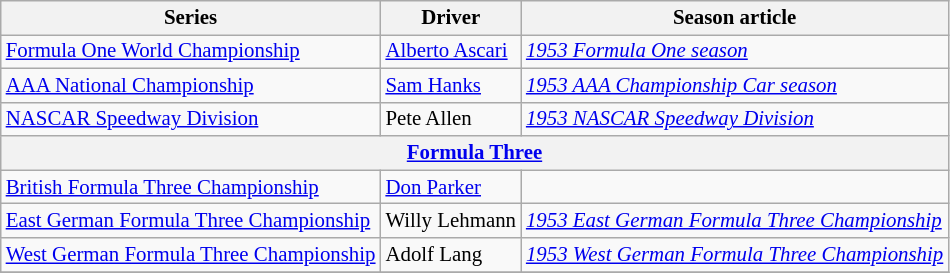<table class="wikitable" style="font-size: 87%;">
<tr>
<th>Series</th>
<th>Driver</th>
<th>Season article</th>
</tr>
<tr>
<td><a href='#'>Formula One World Championship</a></td>
<td> <a href='#'>Alberto Ascari</a></td>
<td><em><a href='#'>1953 Formula One season</a></em></td>
</tr>
<tr>
<td><a href='#'>AAA National Championship</a></td>
<td> <a href='#'>Sam Hanks</a></td>
<td><em><a href='#'>1953 AAA Championship Car season</a></em></td>
</tr>
<tr>
<td><a href='#'>NASCAR Speedway Division</a></td>
<td> Pete Allen</td>
<td><em><a href='#'>1953 NASCAR Speedway Division</a></em></td>
</tr>
<tr>
<th colspan=3><a href='#'>Formula Three</a></th>
</tr>
<tr>
<td><a href='#'>British Formula Three Championship</a></td>
<td> <a href='#'>Don Parker</a></td>
<td></td>
</tr>
<tr>
<td><a href='#'>East German Formula Three Championship</a></td>
<td> Willy Lehmann</td>
<td><em><a href='#'>1953 East German Formula Three Championship</a></em></td>
</tr>
<tr>
<td><a href='#'>West German Formula Three Championship</a></td>
<td> Adolf Lang</td>
<td><em><a href='#'>1953 West German Formula Three Championship</a></em></td>
</tr>
<tr>
</tr>
</table>
